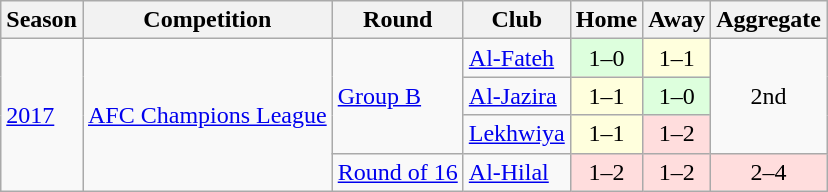<table class="wikitable">
<tr>
<th>Season</th>
<th>Competition</th>
<th>Round</th>
<th>Club</th>
<th>Home</th>
<th>Away</th>
<th>Aggregate</th>
</tr>
<tr>
<td rowspan="4"><a href='#'>2017</a></td>
<td rowspan="4"><a href='#'>AFC Champions League</a></td>
<td rowspan="3"><a href='#'>Group B</a></td>
<td> <a href='#'>Al-Fateh</a></td>
<td style="text-align:center; background:#dfd;">1–0</td>
<td style="text-align:center; background:#ffd;">1–1</td>
<td rowspan="3" style="text-align:center;">2nd</td>
</tr>
<tr>
<td> <a href='#'>Al-Jazira</a></td>
<td style="text-align:center; background:#ffd;">1–1</td>
<td style="text-align:center; background:#dfd;">1–0</td>
</tr>
<tr>
<td> <a href='#'>Lekhwiya</a></td>
<td style="text-align:center; background:#ffd;">1–1</td>
<td style="text-align:center; background:#fdd;">1–2</td>
</tr>
<tr>
<td rowspan="1"><a href='#'>Round of 16</a></td>
<td> <a href='#'>Al-Hilal</a></td>
<td style="text-align:center; background:#fdd;">1–2</td>
<td style="text-align:center; background:#fdd;">1–2</td>
<td style="text-align:center; background:#fdd;">2–4</td>
</tr>
</table>
